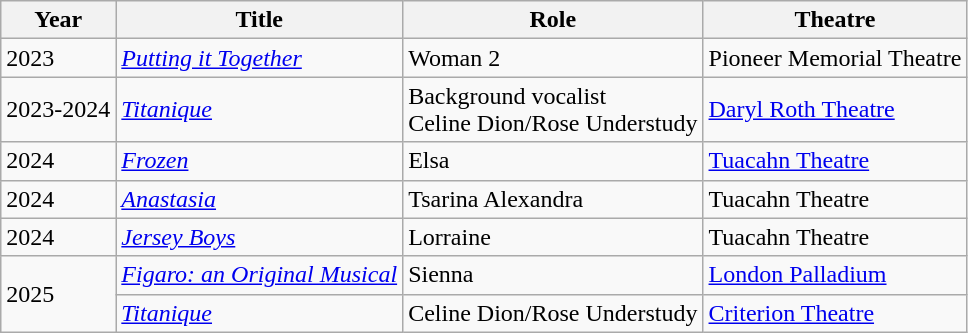<table class="wikitable">
<tr>
<th>Year</th>
<th>Title</th>
<th>Role</th>
<th>Theatre</th>
</tr>
<tr>
<td>2023</td>
<td><em><a href='#'>Putting it Together</a></em></td>
<td>Woman 2</td>
<td>Pioneer Memorial Theatre</td>
</tr>
<tr>
<td>2023-2024</td>
<td><em><a href='#'>Titanique</a></em></td>
<td>Background vocalist<br>Celine Dion/Rose Understudy</td>
<td><a href='#'>Daryl Roth Theatre</a></td>
</tr>
<tr>
<td>2024</td>
<td><a href='#'><em>Frozen</em></a></td>
<td>Elsa</td>
<td><a href='#'>Tuacahn Theatre</a></td>
</tr>
<tr>
<td>2024</td>
<td><em><a href='#'>Anastasia</a></em></td>
<td>Tsarina Alexandra</td>
<td>Tuacahn Theatre</td>
</tr>
<tr>
<td>2024</td>
<td><em><a href='#'>Jersey Boys</a></em></td>
<td>Lorraine</td>
<td>Tuacahn Theatre</td>
</tr>
<tr>
<td rowspan="2">2025</td>
<td><a href='#'><em>Figaro: an Original Musical</em></a></td>
<td>Sienna</td>
<td><a href='#'>London Palladium</a></td>
</tr>
<tr>
<td><em><a href='#'>Titanique</a></em></td>
<td>Celine Dion/Rose Understudy</td>
<td><a href='#'>Criterion Theatre</a></td>
</tr>
</table>
